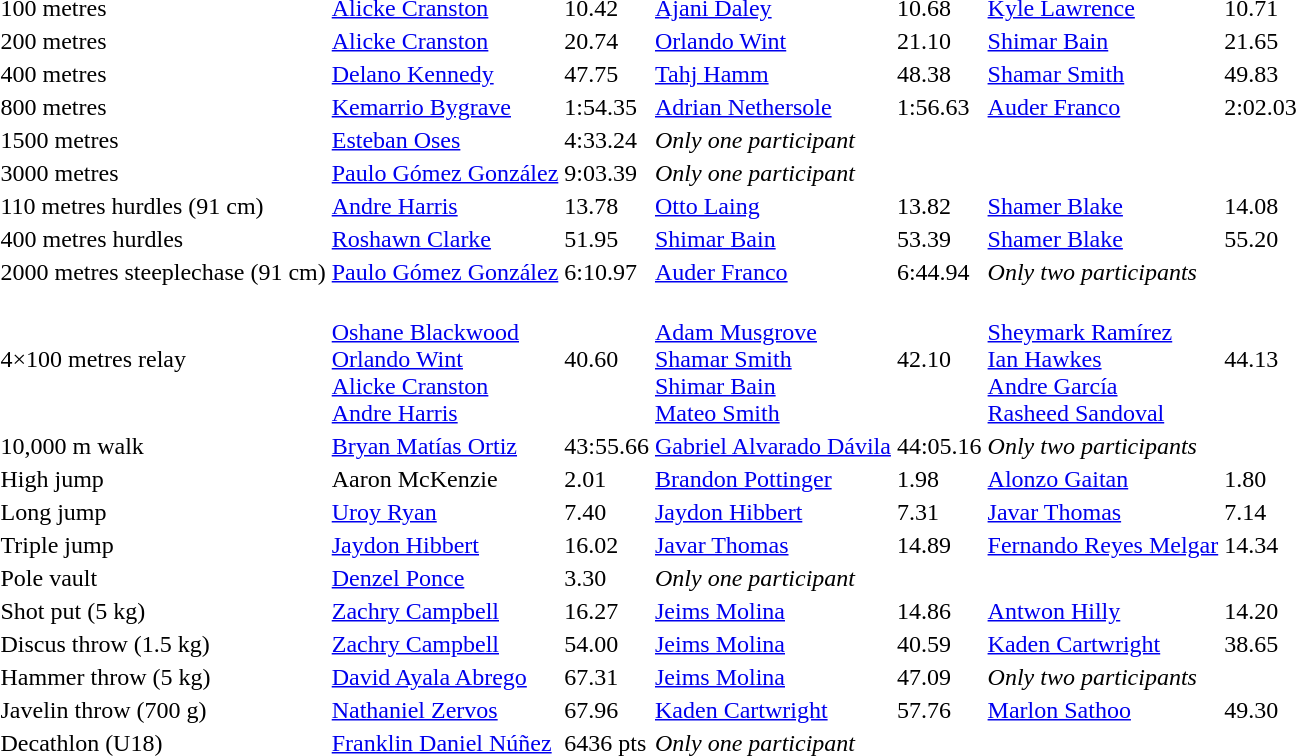<table>
<tr>
<td>100 metres</td>
<td><a href='#'>Alicke Cranston</a><br></td>
<td>10.42  </td>
<td><a href='#'>Ajani Daley</a><br></td>
<td>10.68</td>
<td><a href='#'>Kyle Lawrence</a><br></td>
<td>10.71</td>
</tr>
<tr>
<td>200 metres</td>
<td><a href='#'>Alicke Cranston</a><br></td>
<td>20.74</td>
<td><a href='#'>Orlando Wint</a><br></td>
<td>21.10</td>
<td><a href='#'>Shimar Bain</a><br></td>
<td>21.65</td>
</tr>
<tr>
<td>400 metres</td>
<td><a href='#'>Delano Kennedy</a><br></td>
<td>47.75</td>
<td><a href='#'>Tahj Hamm</a><br></td>
<td>48.38</td>
<td><a href='#'>Shamar Smith</a><br></td>
<td>49.83</td>
</tr>
<tr>
<td>800 metres</td>
<td><a href='#'>Kemarrio Bygrave</a><br></td>
<td>1:54.35</td>
<td><a href='#'>Adrian Nethersole</a><br></td>
<td>1:56.63</td>
<td><a href='#'>Auder Franco</a><br></td>
<td>2:02.03</td>
</tr>
<tr>
<td>1500 metres</td>
<td><a href='#'>Esteban Oses</a><br></td>
<td>4:33.24</td>
<td><em>Only one participant</em></td>
<td></td>
<td></td>
<td></td>
</tr>
<tr>
<td>3000 metres</td>
<td><a href='#'>Paulo Gómez González</a><br></td>
<td>9:03.39</td>
<td><em>Only one participant</em></td>
<td></td>
<td></td>
<td></td>
</tr>
<tr>
<td>110 metres hurdles (91 cm)</td>
<td><a href='#'>Andre Harris</a><br></td>
<td>13.78</td>
<td><a href='#'>Otto Laing</a><br></td>
<td>13.82</td>
<td><a href='#'>Shamer Blake</a><br></td>
<td>14.08</td>
</tr>
<tr>
<td>400 metres hurdles</td>
<td><a href='#'>Roshawn Clarke</a><br></td>
<td>51.95 </td>
<td><a href='#'>Shimar Bain</a><br></td>
<td>53.39</td>
<td><a href='#'>Shamer Blake</a><br></td>
<td>55.20</td>
</tr>
<tr>
<td>2000 metres steeplechase (91 cm)</td>
<td><a href='#'>Paulo Gómez González</a><br></td>
<td>6:10.97  </td>
<td><a href='#'>Auder Franco</a><br></td>
<td>6:44.94</td>
<td><em>Only two participants</em></td>
<td></td>
</tr>
<tr>
<td>4×100 metres relay</td>
<td><br><a href='#'>Oshane Blackwood</a><br><a href='#'>Orlando Wint</a><br><a href='#'>Alicke Cranston</a><br><a href='#'>Andre Harris</a></td>
<td>40.60   </td>
<td><br><a href='#'>Adam Musgrove</a><br><a href='#'>Shamar Smith</a><br><a href='#'>Shimar Bain</a><br><a href='#'>Mateo Smith</a></td>
<td>42.10</td>
<td><br><a href='#'>Sheymark Ramírez</a><br><a href='#'>Ian Hawkes</a><br><a href='#'>Andre García</a><br><a href='#'>Rasheed Sandoval</a></td>
<td>44.13</td>
</tr>
<tr>
<td>10,000 m walk</td>
<td><a href='#'>Bryan Matías Ortiz</a><br></td>
<td>43:55.66</td>
<td><a href='#'>Gabriel Alvarado Dávila</a><br></td>
<td>44:05.16</td>
<td><em>Only two participants</em></td>
<td></td>
</tr>
<tr>
<td>High jump</td>
<td>Aaron McKenzie<br></td>
<td>2.01</td>
<td><a href='#'>Brandon Pottinger</a><br></td>
<td>1.98</td>
<td><a href='#'>Alonzo Gaitan</a><br></td>
<td>1.80</td>
</tr>
<tr>
<td>Long jump</td>
<td><a href='#'>Uroy Ryan</a><br></td>
<td>7.40</td>
<td><a href='#'>Jaydon Hibbert</a><br></td>
<td>7.31</td>
<td><a href='#'>Javar Thomas</a><br></td>
<td>7.14</td>
</tr>
<tr>
<td>Triple jump</td>
<td><a href='#'>Jaydon Hibbert</a><br></td>
<td>16.02 </td>
<td><a href='#'>Javar Thomas</a><br></td>
<td>14.89</td>
<td><a href='#'>Fernando Reyes Melgar</a><br></td>
<td>14.34</td>
</tr>
<tr>
<td>Pole vault</td>
<td><a href='#'>Denzel Ponce</a><br></td>
<td>3.30</td>
<td><em>Only one participant</em></td>
<td></td>
<td></td>
<td></td>
</tr>
<tr>
<td>Shot put (5 kg)</td>
<td><a href='#'>Zachry Campbell</a><br></td>
<td>16.27</td>
<td><a href='#'>Jeims Molina</a><br></td>
<td>14.86</td>
<td><a href='#'>Antwon Hilly</a><br></td>
<td>14.20</td>
</tr>
<tr>
<td>Discus throw (1.5 kg)</td>
<td><a href='#'>Zachry Campbell</a><br></td>
<td>54.00</td>
<td><a href='#'>Jeims Molina</a><br></td>
<td>40.59</td>
<td><a href='#'>Kaden Cartwright</a><br></td>
<td>38.65</td>
</tr>
<tr>
<td>Hammer throw (5 kg)</td>
<td><a href='#'>David Ayala Abrego</a><br></td>
<td>67.31</td>
<td><a href='#'>Jeims Molina</a><br></td>
<td>47.09</td>
<td><em>Only two participants</em></td>
<td></td>
</tr>
<tr>
<td>Javelin throw (700 g)</td>
<td><a href='#'>Nathaniel Zervos</a><br></td>
<td>67.96  </td>
<td><a href='#'>Kaden Cartwright</a><br></td>
<td>57.76</td>
<td><a href='#'>Marlon Sathoo</a><br></td>
<td>49.30</td>
</tr>
<tr>
<td>Decathlon (U18)</td>
<td><a href='#'>Franklin Daniel Núñez</a><br></td>
<td>6436 pts</td>
<td><em>Only one participant</em></td>
<td></td>
<td></td>
<td></td>
</tr>
</table>
